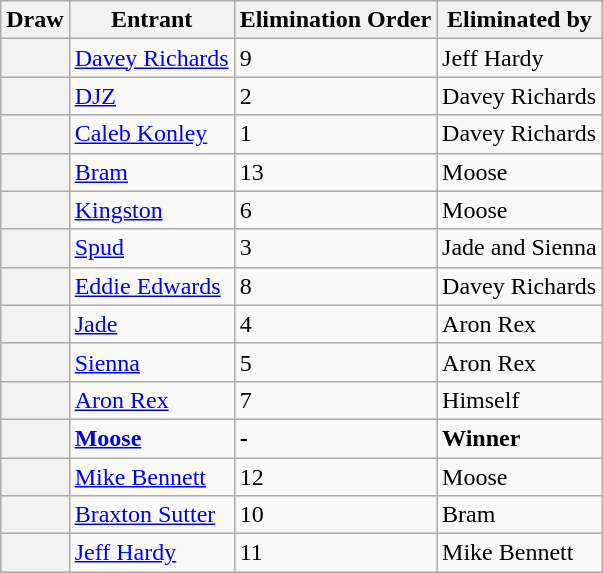<table class="wikitable sortable">
<tr>
<th>Draw</th>
<th>Entrant</th>
<th>Elimination Order</th>
<th>Eliminated by</th>
</tr>
<tr>
<th></th>
<td><a href='#'>Davey Richards</a></td>
<td>9</td>
<td>Jeff Hardy</td>
</tr>
<tr>
<th></th>
<td><a href='#'>DJZ</a></td>
<td>2</td>
<td>Davey Richards</td>
</tr>
<tr>
<th></th>
<td><a href='#'>Caleb Konley</a></td>
<td>1</td>
<td>Davey Richards</td>
</tr>
<tr>
<th></th>
<td><a href='#'>Bram</a></td>
<td>13</td>
<td>Moose</td>
</tr>
<tr>
<th></th>
<td><a href='#'>Kingston</a></td>
<td>6</td>
<td>Moose</td>
</tr>
<tr>
<th></th>
<td><a href='#'>Spud</a></td>
<td>3</td>
<td>Jade and Sienna</td>
</tr>
<tr>
<th></th>
<td><a href='#'>Eddie Edwards</a></td>
<td>8</td>
<td>Davey Richards</td>
</tr>
<tr>
<th></th>
<td><a href='#'>Jade</a></td>
<td>4</td>
<td>Aron Rex</td>
</tr>
<tr>
<th></th>
<td><a href='#'>Sienna</a></td>
<td>5</td>
<td>Aron Rex</td>
</tr>
<tr>
<th></th>
<td><a href='#'>Aron Rex</a></td>
<td>7</td>
<td>Himself</td>
</tr>
<tr>
<th></th>
<td><strong><a href='#'>Moose</a></strong></td>
<td><strong>-</strong></td>
<td><strong>Winner</strong></td>
</tr>
<tr>
<th></th>
<td><a href='#'>Mike Bennett</a></td>
<td>12</td>
<td>Moose</td>
</tr>
<tr>
<th></th>
<td><a href='#'>Braxton Sutter</a></td>
<td>10</td>
<td>Bram</td>
</tr>
<tr>
<th></th>
<td><a href='#'>Jeff Hardy</a></td>
<td>11</td>
<td>Mike Bennett</td>
</tr>
</table>
